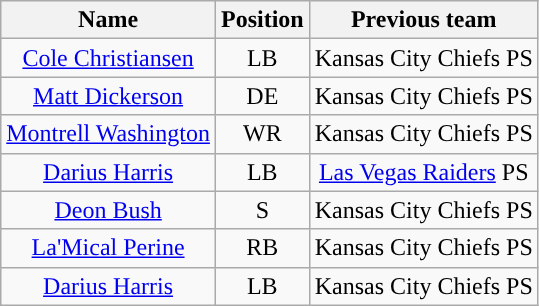<table class="wikitable sortable" style="text-align:center">
<tr>
<th>Name</th>
<th>Position</th>
<th>Previous team</th>
</tr>
<tr>
<td><a href='#'>Cole Christiansen</a></td>
<td>LB</td>
<td>Kansas City Chiefs PS</td>
</tr>
<tr>
<td><a href='#'>Matt Dickerson</a></td>
<td>DE</td>
<td>Kansas City Chiefs PS</td>
</tr>
<tr>
<td><a href='#'>Montrell Washington</a></td>
<td>WR</td>
<td>Kansas City Chiefs PS</td>
</tr>
<tr>
<td><a href='#'>Darius Harris</a></td>
<td>LB</td>
<td><a href='#'>Las Vegas Raiders</a> PS</td>
</tr>
<tr>
<td><a href='#'>Deon Bush</a></td>
<td>S</td>
<td>Kansas City Chiefs PS</td>
</tr>
<tr>
<td><a href='#'>La'Mical Perine</a></td>
<td>RB</td>
<td>Kansas City Chiefs PS</td>
</tr>
<tr>
<td><a href='#'>Darius Harris</a></td>
<td>LB</td>
<td>Kansas City Chiefs PS</td>
</tr>
</table>
